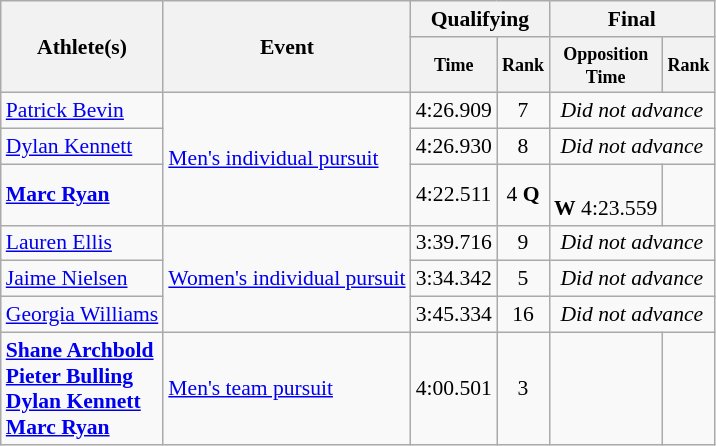<table class=wikitable style="text-align:center;font-size:90%">
<tr>
<th rowspan="2">Athlete(s)</th>
<th rowspan="2">Event</th>
<th colspan="2">Qualifying</th>
<th colspan="2">Final</th>
</tr>
<tr>
<th style="line-height:1em"><small>Time</small></th>
<th style="line-height:1em"><small>Rank</small></th>
<th style="line-height:1em"><small>Opposition<br>Time</small></th>
<th style="line-height:1em"><small>Rank</small></th>
</tr>
<tr>
<td align=left><a href='#'>Patrick Bevin</a></td>
<td rowspan=3 align=left><a href='#'>Men's individual pursuit</a></td>
<td>4:26.909</td>
<td>7</td>
<td colspan=2><em>Did not advance</em></td>
</tr>
<tr>
<td align=left><a href='#'>Dylan Kennett</a></td>
<td>4:26.930</td>
<td>8</td>
<td colspan=2><em>Did not advance</em></td>
</tr>
<tr>
<td align=left><strong><a href='#'>Marc Ryan</a></strong></td>
<td>4:22.511</td>
<td>4 <strong>Q</strong></td>
<td><br><strong>W</strong> 4:23.559</td>
<td></td>
</tr>
<tr>
<td align=left><a href='#'>Lauren Ellis</a></td>
<td rowspan=3 align=left><a href='#'>Women's individual pursuit</a></td>
<td>3:39.716</td>
<td>9</td>
<td colspan=2><em>Did not advance</em></td>
</tr>
<tr>
<td align=left><a href='#'>Jaime Nielsen</a></td>
<td>3:34.342</td>
<td>5</td>
<td colspan=2><em>Did not advance</em></td>
</tr>
<tr>
<td align=left><a href='#'>Georgia Williams</a></td>
<td>3:45.334</td>
<td>16</td>
<td colspan=2><em>Did not advance</em></td>
</tr>
<tr>
<td align=left><strong><a href='#'>Shane Archbold</a><br><a href='#'>Pieter Bulling</a><br><a href='#'>Dylan Kennett</a><br><a href='#'>Marc Ryan</a></strong></td>
<td align=left><a href='#'>Men's team pursuit</a></td>
<td>4:00.501</td>
<td>3</td>
<td><br> </td>
<td></td>
</tr>
</table>
